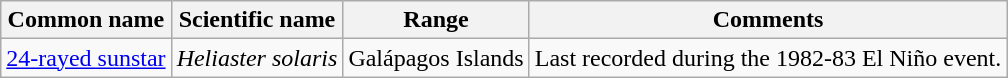<table class="wikitable">
<tr>
<th>Common name</th>
<th>Scientific name</th>
<th>Range</th>
<th class="unsortable">Comments</th>
</tr>
<tr>
<td><a href='#'>24-rayed sunstar</a></td>
<td><em>Heliaster solaris</em></td>
<td>Galápagos Islands</td>
<td>Last recorded during the 1982-83 El Niño event.</td>
</tr>
</table>
